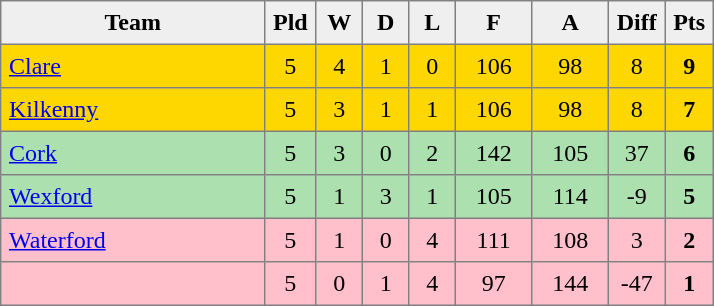<table style=border-collapse:collapse border=1 cellspacing=0 cellpadding=5>
<tr align=center bgcolor=#efefef>
<th width=165>Team</th>
<th width=20>Pld</th>
<th width=20>W</th>
<th width=20>D</th>
<th width=20>L</th>
<th width=40>F</th>
<th width=40>A</th>
<th width=20>Diff</th>
<th width=20>Pts</th>
</tr>
<tr align="center" style="background:gold;">
<td style="text-align:left;"> <a href='#'>Clare</a></td>
<td>5</td>
<td>4</td>
<td>1</td>
<td>0</td>
<td>106</td>
<td>98</td>
<td>8</td>
<td><strong>9</strong></td>
</tr>
<tr align=center style="background:gold;">
<td style="text-align:left;"> <a href='#'>Kilkenny</a></td>
<td>5</td>
<td>3</td>
<td>1</td>
<td>1</td>
<td>106</td>
<td>98</td>
<td>8</td>
<td><strong>7</strong></td>
</tr>
<tr align=center style="background:#ACE1AF;">
<td style="text-align:left;"> <a href='#'>Cork</a></td>
<td>5</td>
<td>3</td>
<td>0</td>
<td>2</td>
<td>142</td>
<td>105</td>
<td>37</td>
<td><strong>6</strong></td>
</tr>
<tr align=center style="background:#ACE1AF;">
<td style="text-align:left;"> <a href='#'>Wexford</a></td>
<td>5</td>
<td>1</td>
<td>3</td>
<td>1</td>
<td>105</td>
<td>114</td>
<td>-9</td>
<td><strong>5</strong></td>
</tr>
<tr align=center style="background:#FFC0CB;">
<td style="text-align:left;"> <a href='#'>Waterford</a></td>
<td>5</td>
<td>1</td>
<td>0</td>
<td>4</td>
<td>111</td>
<td>108</td>
<td>3</td>
<td><strong>2</strong></td>
</tr>
<tr align="center" style="background:#FFC0CB;">
<td style="text-align:left;"> </td>
<td>5</td>
<td>0</td>
<td>1</td>
<td>4</td>
<td>97</td>
<td>144</td>
<td>-47</td>
<td><strong>1</strong></td>
</tr>
</table>
